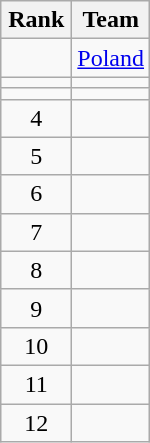<table class="wikitable" style="text-align: center;">
<tr>
<th width=40>Rank</th>
<th>Team</th>
</tr>
<tr align=center>
<td></td>
<td style="text-align:left;"> <a href='#'>Poland</a></td>
</tr>
<tr align=center>
<td></td>
<td style="text-align:left;"></td>
</tr>
<tr align=center>
<td></td>
<td style="text-align:left;"></td>
</tr>
<tr align=center>
<td>4</td>
<td style="text-align:left;"></td>
</tr>
<tr align=center>
<td>5</td>
<td style="text-align:left;"></td>
</tr>
<tr align=center>
<td>6</td>
<td style="text-align:left;"></td>
</tr>
<tr align=center>
<td>7</td>
<td style="text-align:left;"></td>
</tr>
<tr align=center>
<td>8</td>
<td style="text-align:left;"></td>
</tr>
<tr align=center>
<td>9</td>
<td style="text-align:left;"></td>
</tr>
<tr align=center>
<td>10</td>
<td style="text-align:left;"></td>
</tr>
<tr align=center>
<td>11</td>
<td style="text-align:left;"></td>
</tr>
<tr align=center>
<td>12</td>
<td style="text-align:left;"></td>
</tr>
</table>
